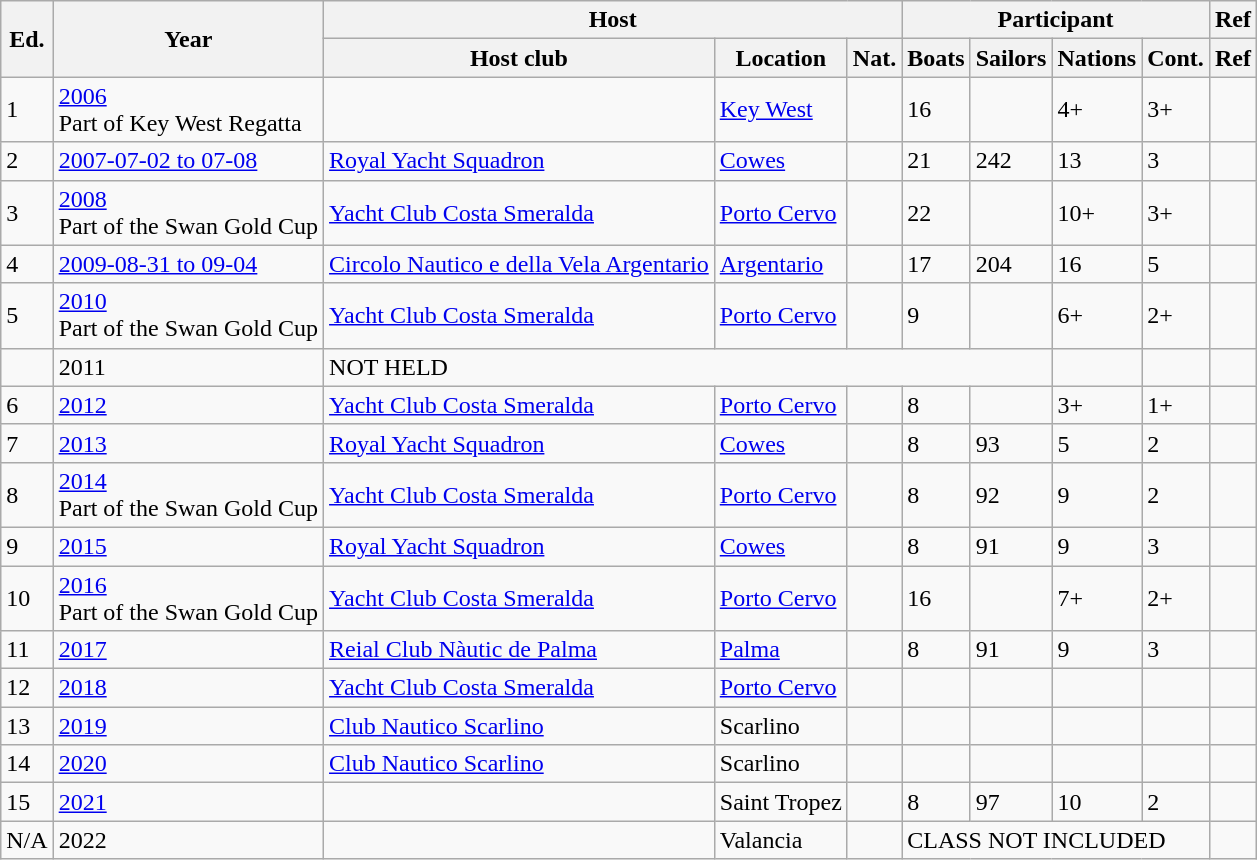<table class="wikitable sortable">
<tr>
<th rowspan=2>Ed.</th>
<th rowspan=2>Year</th>
<th colspan=3>Host</th>
<th colspan=4>Participant</th>
<th>Ref</th>
</tr>
<tr>
<th>Host club</th>
<th>Location</th>
<th>Nat.</th>
<th>Boats</th>
<th>Sailors</th>
<th>Nations</th>
<th>Cont.</th>
<th>Ref</th>
</tr>
<tr>
<td>1</td>
<td><a href='#'>2006</a><br>Part of Key West Regatta</td>
<td></td>
<td><a href='#'>Key West</a></td>
<td></td>
<td>16</td>
<td></td>
<td>4+</td>
<td>3+</td>
<td></td>
</tr>
<tr>
<td>2</td>
<td><a href='#'>2007-07-02 to 07-08</a></td>
<td><a href='#'>Royal Yacht Squadron</a></td>
<td><a href='#'>Cowes</a></td>
<td></td>
<td>21</td>
<td>242</td>
<td>13</td>
<td>3</td>
<td><br></td>
</tr>
<tr>
<td>3</td>
<td><a href='#'>2008</a><br>Part of the Swan Gold Cup</td>
<td><a href='#'>Yacht Club Costa Smeralda</a></td>
<td><a href='#'>Porto Cervo</a></td>
<td></td>
<td>22</td>
<td></td>
<td>10+</td>
<td>3+</td>
<td></td>
</tr>
<tr>
<td>4</td>
<td><a href='#'>2009-08-31 to 09-04</a></td>
<td><a href='#'>Circolo Nautico e della Vela Argentario</a></td>
<td><a href='#'>Argentario</a></td>
<td></td>
<td>17</td>
<td>204</td>
<td>16</td>
<td>5</td>
<td></td>
</tr>
<tr>
<td>5</td>
<td><a href='#'>2010</a><br>Part of the Swan Gold Cup</td>
<td><a href='#'>Yacht Club Costa Smeralda</a></td>
<td><a href='#'>Porto Cervo</a></td>
<td></td>
<td>9</td>
<td></td>
<td>6+</td>
<td>2+</td>
<td></td>
</tr>
<tr>
<td></td>
<td>2011</td>
<td colspan=5>NOT HELD</td>
<td></td>
<td></td>
</tr>
<tr>
<td>6</td>
<td><a href='#'>2012</a></td>
<td><a href='#'>Yacht Club Costa Smeralda</a></td>
<td><a href='#'>Porto Cervo</a></td>
<td></td>
<td>8</td>
<td></td>
<td>3+</td>
<td>1+</td>
<td></td>
</tr>
<tr>
<td>7</td>
<td><a href='#'>2013</a></td>
<td><a href='#'>Royal Yacht Squadron</a></td>
<td><a href='#'>Cowes</a></td>
<td></td>
<td>8</td>
<td>93</td>
<td>5</td>
<td>2</td>
<td><br></td>
</tr>
<tr>
<td>8</td>
<td><a href='#'>2014</a><br>Part of the Swan Gold Cup</td>
<td><a href='#'>Yacht Club Costa Smeralda</a></td>
<td><a href='#'>Porto Cervo</a></td>
<td></td>
<td>8</td>
<td>92</td>
<td>9</td>
<td>2</td>
<td></td>
</tr>
<tr>
<td>9</td>
<td><a href='#'>2015</a></td>
<td><a href='#'>Royal Yacht Squadron</a></td>
<td><a href='#'>Cowes</a></td>
<td></td>
<td>8</td>
<td>91</td>
<td>9</td>
<td>3</td>
<td></td>
</tr>
<tr>
<td>10</td>
<td><a href='#'>2016</a><br>Part of the Swan Gold Cup</td>
<td><a href='#'>Yacht Club Costa Smeralda</a></td>
<td><a href='#'>Porto Cervo</a></td>
<td></td>
<td>16</td>
<td></td>
<td>7+</td>
<td>2+</td>
<td></td>
</tr>
<tr>
<td>11</td>
<td><a href='#'>2017</a></td>
<td><a href='#'>Reial Club Nàutic de Palma</a></td>
<td><a href='#'>Palma</a></td>
<td></td>
<td>8</td>
<td>91</td>
<td>9</td>
<td>3</td>
<td></td>
</tr>
<tr>
<td>12</td>
<td><a href='#'>2018</a></td>
<td><a href='#'>Yacht Club Costa Smeralda</a></td>
<td><a href='#'>Porto Cervo</a></td>
<td></td>
<td></td>
<td></td>
<td></td>
<td></td>
<td></td>
</tr>
<tr>
<td>13</td>
<td><a href='#'>2019</a></td>
<td><a href='#'>Club Nautico Scarlino</a></td>
<td>Scarlino</td>
<td></td>
<td></td>
<td></td>
<td></td>
<td></td>
<td></td>
</tr>
<tr>
<td>14</td>
<td><a href='#'>2020</a></td>
<td><a href='#'>Club Nautico Scarlino</a></td>
<td>Scarlino</td>
<td></td>
<td></td>
<td></td>
<td></td>
<td></td>
<td></td>
</tr>
<tr>
<td>15</td>
<td><a href='#'>2021</a></td>
<td></td>
<td>Saint Tropez</td>
<td></td>
<td>8</td>
<td>97</td>
<td>10</td>
<td>2</td>
<td></td>
</tr>
<tr>
<td>N/A</td>
<td>2022</td>
<td></td>
<td>Valancia</td>
<td></td>
<td colspan=4>CLASS NOT INCLUDED</td>
<td></td>
</tr>
</table>
